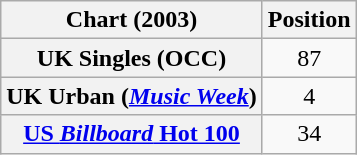<table class="wikitable plainrowheaders" style="text-align:center">
<tr>
<th>Chart (2003)</th>
<th>Position</th>
</tr>
<tr>
<th scope="row">UK Singles (OCC)</th>
<td>87</td>
</tr>
<tr>
<th scope="row">UK Urban (<em><a href='#'>Music Week</a></em>)</th>
<td>4</td>
</tr>
<tr>
<th scope="row"><a href='#'>US <em>Billboard</em> Hot 100</a></th>
<td>34</td>
</tr>
</table>
